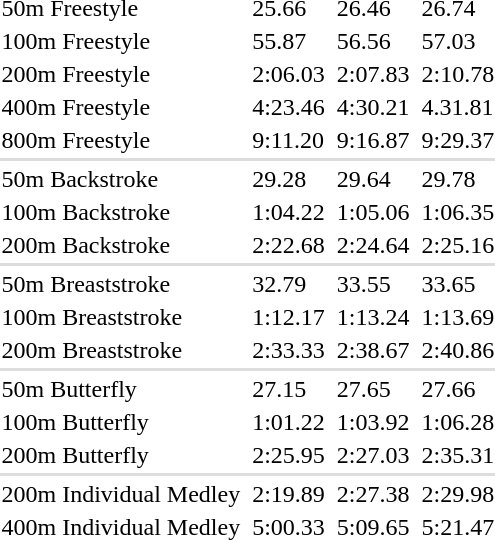<table>
<tr>
<td>50m Freestyle</td>
<td></td>
<td>25.66</td>
<td></td>
<td>26.46</td>
<td></td>
<td>26.74</td>
</tr>
<tr>
<td>100m Freestyle</td>
<td></td>
<td>55.87</td>
<td></td>
<td>56.56</td>
<td></td>
<td>57.03</td>
</tr>
<tr>
<td>200m Freestyle</td>
<td></td>
<td>2:06.03</td>
<td></td>
<td>2:07.83</td>
<td></td>
<td>2:10.78</td>
</tr>
<tr>
<td>400m Freestyle</td>
<td></td>
<td>4:23.46</td>
<td></td>
<td>4:30.21</td>
<td></td>
<td>4.31.81</td>
</tr>
<tr>
<td>800m Freestyle</td>
<td></td>
<td>9:11.20</td>
<td></td>
<td>9:16.87</td>
<td></td>
<td>9:29.37</td>
</tr>
<tr bgcolor=#DDDDDD>
<td colspan=7></td>
</tr>
<tr>
<td>50m Backstroke</td>
<td></td>
<td>29.28</td>
<td></td>
<td>29.64</td>
<td></td>
<td>29.78</td>
</tr>
<tr>
<td>100m Backstroke</td>
<td></td>
<td>1:04.22</td>
<td></td>
<td>1:05.06</td>
<td></td>
<td>1:06.35</td>
</tr>
<tr>
<td>200m Backstroke</td>
<td></td>
<td>2:22.68</td>
<td></td>
<td>2:24.64</td>
<td></td>
<td>2:25.16</td>
</tr>
<tr bgcolor=#DDDDDD>
<td colspan=7></td>
</tr>
<tr>
<td>50m Breaststroke</td>
<td></td>
<td>32.79</td>
<td></td>
<td>33.55</td>
<td></td>
<td>33.65</td>
</tr>
<tr>
<td>100m Breaststroke</td>
<td></td>
<td>1:12.17</td>
<td></td>
<td>1:13.24</td>
<td></td>
<td>1:13.69</td>
</tr>
<tr>
<td>200m Breaststroke</td>
<td></td>
<td>2:33.33</td>
<td></td>
<td>2:38.67</td>
<td></td>
<td>2:40.86</td>
</tr>
<tr bgcolor=#DDDDDD>
<td colspan=7></td>
</tr>
<tr>
<td>50m Butterfly</td>
<td></td>
<td>27.15</td>
<td></td>
<td>27.65</td>
<td></td>
<td>27.66</td>
</tr>
<tr>
<td>100m Butterfly</td>
<td></td>
<td>1:01.22</td>
<td></td>
<td>1:03.92</td>
<td></td>
<td>1:06.28</td>
</tr>
<tr>
<td>200m Butterfly</td>
<td></td>
<td>2:25.95</td>
<td></td>
<td>2:27.03</td>
<td></td>
<td>2:35.31</td>
</tr>
<tr bgcolor=#DDDDDD>
<td colspan=7></td>
</tr>
<tr>
<td>200m Individual Medley</td>
<td></td>
<td>2:19.89</td>
<td></td>
<td>2:27.38</td>
<td></td>
<td>2:29.98</td>
</tr>
<tr>
<td>400m Individual Medley</td>
<td></td>
<td>5:00.33</td>
<td></td>
<td>5:09.65</td>
<td></td>
<td>5:21.47</td>
</tr>
</table>
